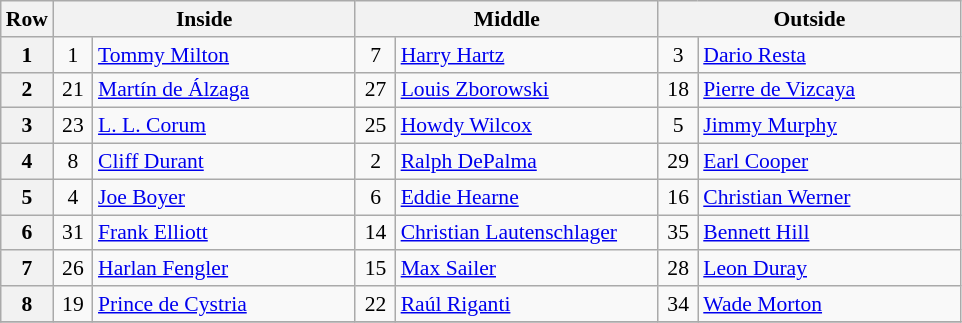<table class="wikitable" style="font-size: 90%;">
<tr>
<th>Row</th>
<th colspan=2 width="195">Inside</th>
<th colspan=2 width="195">Middle</th>
<th colspan=2 width="195">Outside</th>
</tr>
<tr>
<th>1</th>
<td align="center" width="20">1</td>
<td>  <a href='#'>Tommy Milton</a> </td>
<td align="center" width="20">7</td>
<td>  <a href='#'>Harry Hartz</a></td>
<td align="center" width="20">3</td>
<td> <a href='#'>Dario Resta</a> </td>
</tr>
<tr>
<th>2</th>
<td align="center" width="20">21</td>
<td> <a href='#'>Martín de Álzaga</a> </td>
<td align="center" width="20">27</td>
<td> <a href='#'>Louis Zborowski</a> </td>
<td align="center" width="20">18</td>
<td> <a href='#'>Pierre de Vizcaya</a> </td>
</tr>
<tr>
<th>3</th>
<td align="center" width="20">23</td>
<td> <a href='#'>L. L. Corum</a></td>
<td align="center" width="20">25</td>
<td> <a href='#'>Howdy Wilcox</a> </td>
<td align="center" width="20">5</td>
<td> <a href='#'>Jimmy Murphy</a> </td>
</tr>
<tr>
<th>4</th>
<td align="center" width="20">8</td>
<td> <a href='#'>Cliff Durant</a></td>
<td align="center" width="20">2</td>
<td> <a href='#'>Ralph DePalma</a> </td>
<td align="center" width="20">29</td>
<td> <a href='#'>Earl Cooper</a></td>
</tr>
<tr>
<th>5</th>
<td align="center" width="20">4</td>
<td> <a href='#'>Joe Boyer</a></td>
<td align="center" width="20">6</td>
<td> <a href='#'>Eddie Hearne</a></td>
<td align="center" width="20">16</td>
<td> <a href='#'>Christian Werner</a> </td>
</tr>
<tr>
<th>6</th>
<td align="center" width="20">31</td>
<td> <a href='#'>Frank Elliott</a></td>
<td align="center" width="20">14</td>
<td> <a href='#'>Christian Lautenschlager</a> </td>
<td align="center" width="20">35</td>
<td> <a href='#'>Bennett Hill</a></td>
</tr>
<tr>
<th>7</th>
<td align="center" width="20">26</td>
<td> <a href='#'>Harlan Fengler</a> </td>
<td align="center" width="20">15</td>
<td> <a href='#'>Max Sailer</a> </td>
<td align="center" width="20">28</td>
<td> <a href='#'>Leon Duray</a></td>
</tr>
<tr>
<th>8</th>
<td align="center" width="20">19</td>
<td> <a href='#'>Prince de Cystria</a> </td>
<td align="center" width="20">22</td>
<td> <a href='#'>Raúl Riganti</a> </td>
<td align="center" width="20">34</td>
<td> <a href='#'>Wade Morton</a> </td>
</tr>
<tr>
</tr>
</table>
